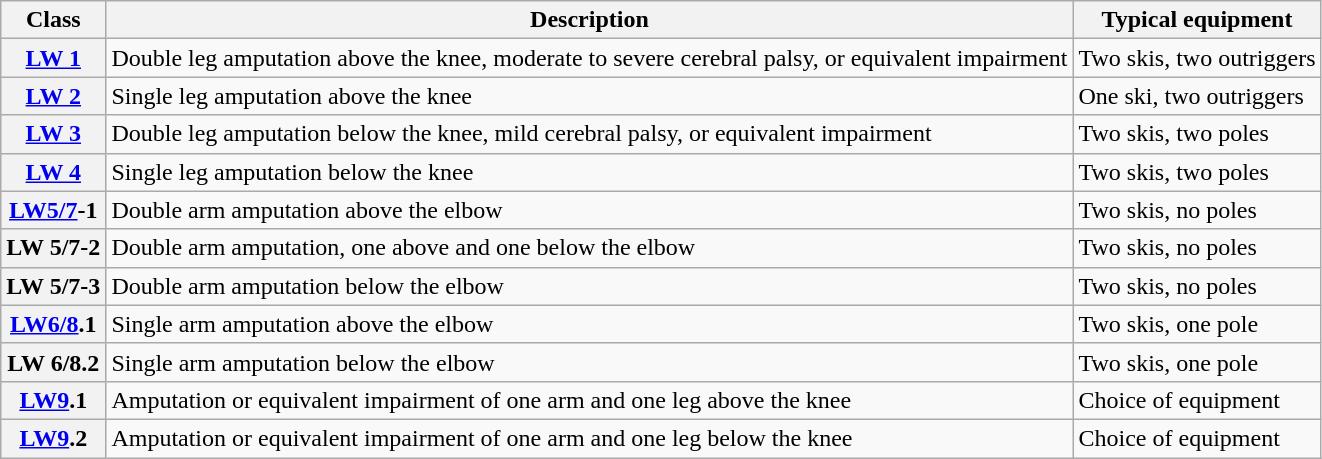<table class="wikitable">
<tr>
<th>Class</th>
<th>Description</th>
<th>Typical equipment</th>
</tr>
<tr>
<th><a href='#'>LW 1</a></th>
<td>Double leg amputation above the knee, moderate to severe cerebral palsy, or equivalent impairment</td>
<td>Two skis, two outriggers</td>
</tr>
<tr>
<th><a href='#'>LW 2</a></th>
<td>Single leg amputation above the knee</td>
<td>One ski, two outriggers</td>
</tr>
<tr>
<th><a href='#'>LW 3</a></th>
<td>Double leg amputation below the knee, mild cerebral palsy, or equivalent impairment</td>
<td>Two skis, two poles</td>
</tr>
<tr>
<th><a href='#'>LW 4</a></th>
<td>Single leg amputation below the knee</td>
<td>Two skis, two poles</td>
</tr>
<tr>
<th><a href='#'>LW5/7</a>-1</th>
<td>Double arm amputation above the elbow</td>
<td>Two skis, no poles</td>
</tr>
<tr>
<th>LW 5/7-2</th>
<td>Double arm amputation, one above and one below the elbow</td>
<td>Two skis, no poles</td>
</tr>
<tr>
<th>LW 5/7-3</th>
<td>Double arm amputation below the elbow</td>
<td>Two skis, no poles</td>
</tr>
<tr>
<th><a href='#'>LW6/8</a>.1</th>
<td>Single arm amputation above the elbow</td>
<td>Two skis, one pole</td>
</tr>
<tr>
<th>LW 6/8.2</th>
<td>Single arm amputation below the elbow</td>
<td>Two skis, one pole</td>
</tr>
<tr>
<th><a href='#'>LW9</a>.1</th>
<td>Amputation or equivalent impairment of one arm and one leg above the knee</td>
<td>Choice of equipment</td>
</tr>
<tr>
<th><a href='#'>LW9</a>.2</th>
<td>Amputation or equivalent impairment of one arm and one leg below the knee</td>
<td>Choice of equipment</td>
</tr>
</table>
